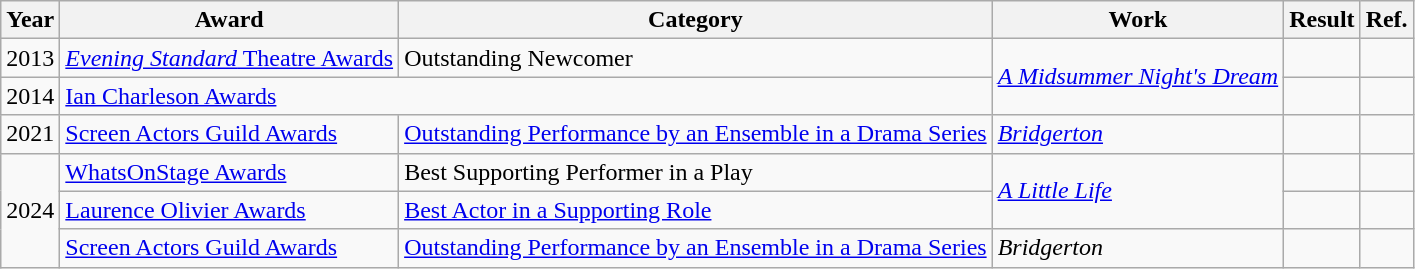<table class="wikitable">
<tr>
<th>Year</th>
<th>Award</th>
<th>Category</th>
<th>Work</th>
<th>Result</th>
<th>Ref.</th>
</tr>
<tr>
<td>2013</td>
<td><a href='#'><em>Evening Standard</em> Theatre Awards</a></td>
<td>Outstanding Newcomer</td>
<td rowspan="2"><em><a href='#'>A Midsummer Night's Dream</a></em></td>
<td></td>
<td></td>
</tr>
<tr>
<td>2014</td>
<td colspan="2"><a href='#'>Ian Charleson Awards</a></td>
<td></td>
<td></td>
</tr>
<tr>
<td>2021</td>
<td><a href='#'>Screen Actors Guild Awards</a></td>
<td><a href='#'>Outstanding Performance by an Ensemble in a Drama Series</a></td>
<td><em><a href='#'>Bridgerton</a></em></td>
<td></td>
<td></td>
</tr>
<tr>
<td rowspan="3">2024</td>
<td><a href='#'>WhatsOnStage Awards</a></td>
<td>Best Supporting Performer in a Play</td>
<td rowspan="2"><em><a href='#'>A Little Life</a></em></td>
<td></td>
<td></td>
</tr>
<tr>
<td><a href='#'>Laurence Olivier Awards</a></td>
<td><a href='#'>Best Actor in a Supporting Role</a></td>
<td></td>
<td></td>
</tr>
<tr>
<td><a href='#'>Screen Actors Guild Awards</a></td>
<td><a href='#'>Outstanding Performance by an Ensemble in a Drama Series</a></td>
<td><em>Bridgerton</em></td>
<td></td>
<td></td>
</tr>
</table>
